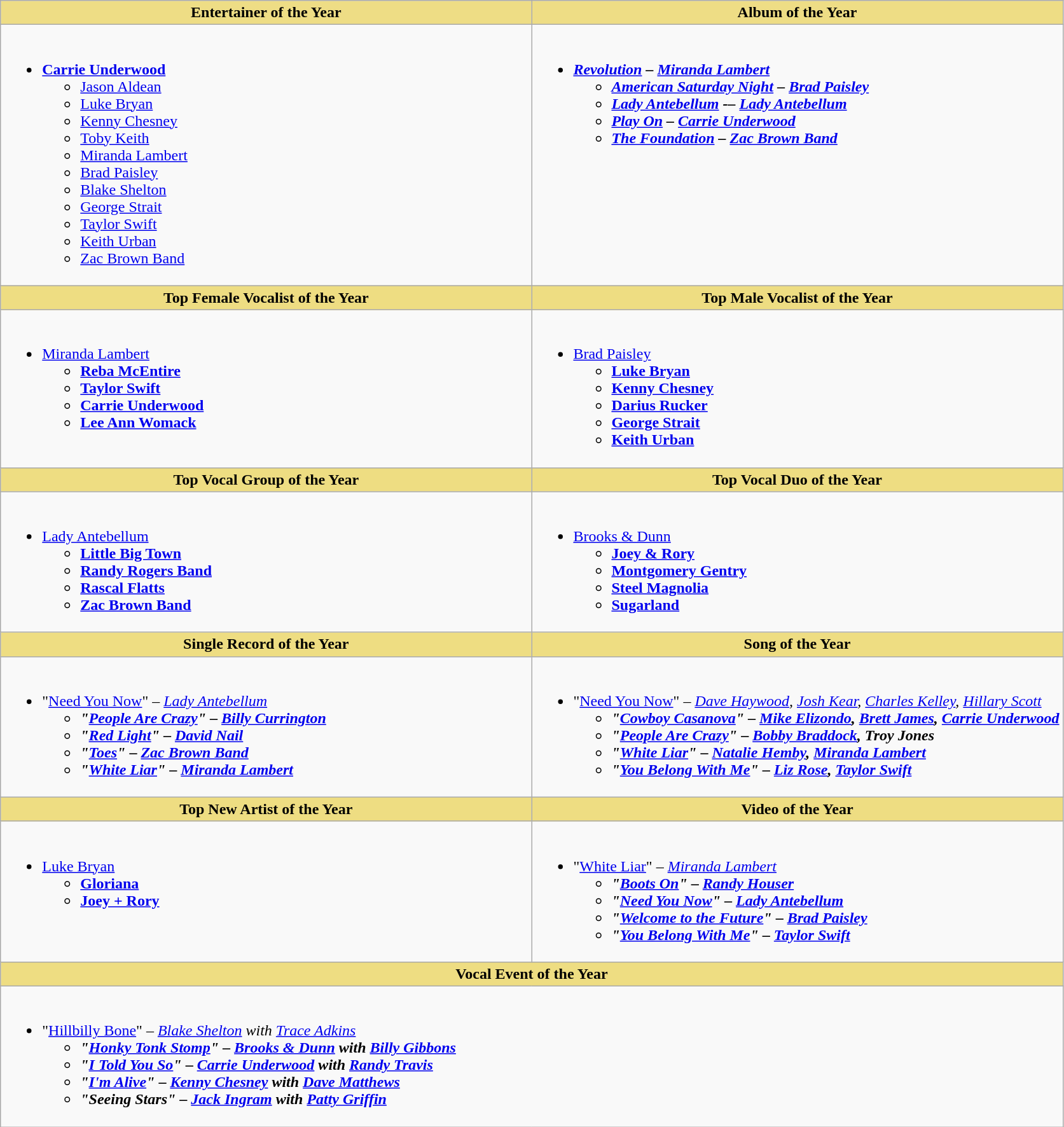<table class="wikitable">
<tr>
<th style="background:#EEDD85;" width=50%">Entertainer of the Year</th>
<th style="background:#EEDD85;" width=50%">Album of the Year</th>
</tr>
<tr>
<td valign="top"><br><ul><li><strong><a href='#'>Carrie Underwood</a></strong><ul><li><a href='#'>Jason Aldean</a></li><li><a href='#'>Luke Bryan</a></li><li><a href='#'>Kenny Chesney</a></li><li><a href='#'>Toby Keith</a></li><li><a href='#'>Miranda Lambert</a></li><li><a href='#'>Brad Paisley</a></li><li><a href='#'>Blake Shelton</a></li><li><a href='#'>George Strait</a></li><li><a href='#'>Taylor Swift</a></li><li><a href='#'>Keith Urban</a></li><li><a href='#'>Zac Brown Band</a></li></ul></li></ul></td>
<td valign="top"><br><ul><li><strong><em><a href='#'>Revolution</a> –<em> <a href='#'>Miranda Lambert</a><strong><ul><li></em><a href='#'>American Saturday Night</a> –<em> <a href='#'>Brad Paisley</a></li><li></em><a href='#'>Lady Antebellum</a> -–<em> <a href='#'>Lady Antebellum</a></li><li></em><a href='#'>Play On</a> –<em> <a href='#'>Carrie Underwood</a></li><li></em><a href='#'>The Foundation</a> –<em> <a href='#'>Zac Brown Band</a></li></ul></li></ul></td>
</tr>
<tr>
<th style="background:#EEDD82; width=50%">Top Female Vocalist of the Year</th>
<th style="background:#EEDD82; width=50%">Top Male Vocalist of the Year</th>
</tr>
<tr>
<td valign="top"><br><ul><li></strong><a href='#'>Miranda Lambert</a><strong><ul><li><a href='#'>Reba McEntire</a></li><li><a href='#'>Taylor Swift</a></li><li><a href='#'>Carrie Underwood</a></li><li><a href='#'>Lee Ann Womack</a></li></ul></li></ul></td>
<td valign="top"><br><ul><li></strong><a href='#'>Brad Paisley</a><strong><ul><li><a href='#'>Luke Bryan</a></li><li><a href='#'>Kenny Chesney</a></li><li><a href='#'>Darius Rucker</a></li><li><a href='#'>George Strait</a></li><li><a href='#'>Keith Urban</a></li></ul></li></ul></td>
</tr>
<tr>
<th style="background:#EEDD82; width=50%">Top Vocal Group of the Year</th>
<th style="background:#EEDD82; width=50%">Top Vocal Duo of the Year</th>
</tr>
<tr>
<td valign="top"><br><ul><li></strong><a href='#'>Lady Antebellum</a><strong><ul><li><a href='#'>Little Big Town</a></li><li><a href='#'>Randy Rogers Band</a></li><li><a href='#'>Rascal Flatts</a></li><li><a href='#'>Zac Brown Band</a></li></ul></li></ul></td>
<td valign="top"><br><ul><li></strong><a href='#'>Brooks & Dunn</a><strong><ul><li><a href='#'>Joey & Rory</a></li><li><a href='#'>Montgomery Gentry</a></li><li><a href='#'>Steel Magnolia</a></li><li><a href='#'>Sugarland</a></li></ul></li></ul></td>
</tr>
<tr>
<th style="background:#EEDD82; width=50%">Single Record of the Year</th>
<th style="background:#EEDD82; width=50%">Song of the Year</th>
</tr>
<tr>
<td valign="top"><br><ul><li></strong>"<a href='#'>Need You Now</a>" </em>–<em> <a href='#'>Lady Antebellum</a><strong><ul><li>"<a href='#'>People Are Crazy</a>" </em>–<em> <a href='#'>Billy Currington</a></li><li>"<a href='#'>Red Light</a>" </em>–<em> <a href='#'>David Nail</a></li><li>"<a href='#'>Toes</a>" </em>–<em> <a href='#'>Zac Brown Band</a></li><li>"<a href='#'>White Liar</a>" </em>–<em> <a href='#'>Miranda Lambert</a></li></ul></li></ul></td>
<td valign="top"><br><ul><li></strong>"<a href='#'>Need You Now</a>" </em>–<em> <a href='#'>Dave Haywood</a>, <a href='#'>Josh Kear</a>, <a href='#'>Charles Kelley</a>, <a href='#'>Hillary Scott</a><strong><ul><li>"<a href='#'>Cowboy Casanova</a>" </em>–<em> <a href='#'>Mike Elizondo</a>, <a href='#'>Brett James</a>, <a href='#'>Carrie Underwood</a></li><li>"<a href='#'>People Are Crazy</a>" </em>–<em> <a href='#'>Bobby Braddock</a>, Troy Jones</li><li>"<a href='#'>White Liar</a>" </em>–<em> <a href='#'>Natalie Hemby</a>, <a href='#'>Miranda Lambert</a></li><li>"<a href='#'>You Belong With Me</a>" </em>–<em> <a href='#'>Liz Rose</a>, <a href='#'>Taylor Swift</a></li></ul></li></ul></td>
</tr>
<tr>
<th style="background:#EEDD82; width=50%">Top New Artist of the Year</th>
<th style="background:#EEDD82; width=50%">Video of the Year</th>
</tr>
<tr>
<td valign="top"><br><ul><li></strong><a href='#'>Luke Bryan</a><strong><ul><li><a href='#'>Gloriana</a></li><li><a href='#'>Joey + Rory</a></li></ul></li></ul></td>
<td valign="top"><br><ul><li></strong>"<a href='#'>White Liar</a>" </em>–<em> <a href='#'>Miranda Lambert</a><strong><ul><li>"<a href='#'>Boots On</a>" </em>–<em> <a href='#'>Randy Houser</a></li><li>"<a href='#'>Need You Now</a>" </em>–<em> <a href='#'>Lady Antebellum</a></li><li>"<a href='#'>Welcome to the Future</a>" </em>–<em> <a href='#'>Brad Paisley</a></li><li>"<a href='#'>You Belong With Me</a>" </em>–<em> <a href='#'>Taylor Swift</a></li></ul></li></ul></td>
</tr>
<tr>
<th colspan="2" style="background:#EEDD82; width=50%">Vocal Event of the Year</th>
</tr>
<tr>
<td colspan="2"><br><ul><li></strong>"<a href='#'>Hillbilly Bone</a>" </em>–<em> <a href='#'>Blake Shelton</a> with <a href='#'>Trace Adkins</a><strong><ul><li>"<a href='#'>Honky Tonk Stomp</a>" </em>–<em> <a href='#'>Brooks & Dunn</a> with <a href='#'>Billy Gibbons</a></li><li>"<a href='#'>I Told You So</a>" </em>–<em> <a href='#'>Carrie Underwood</a> with <a href='#'>Randy Travis</a></li><li>"<a href='#'>I'm Alive</a>" </em>–<em> <a href='#'>Kenny Chesney</a> with <a href='#'>Dave Matthews</a></li><li>"Seeing Stars" </em>–<em> <a href='#'>Jack Ingram</a> with <a href='#'>Patty Griffin</a></li></ul></li></ul></td>
</tr>
</table>
